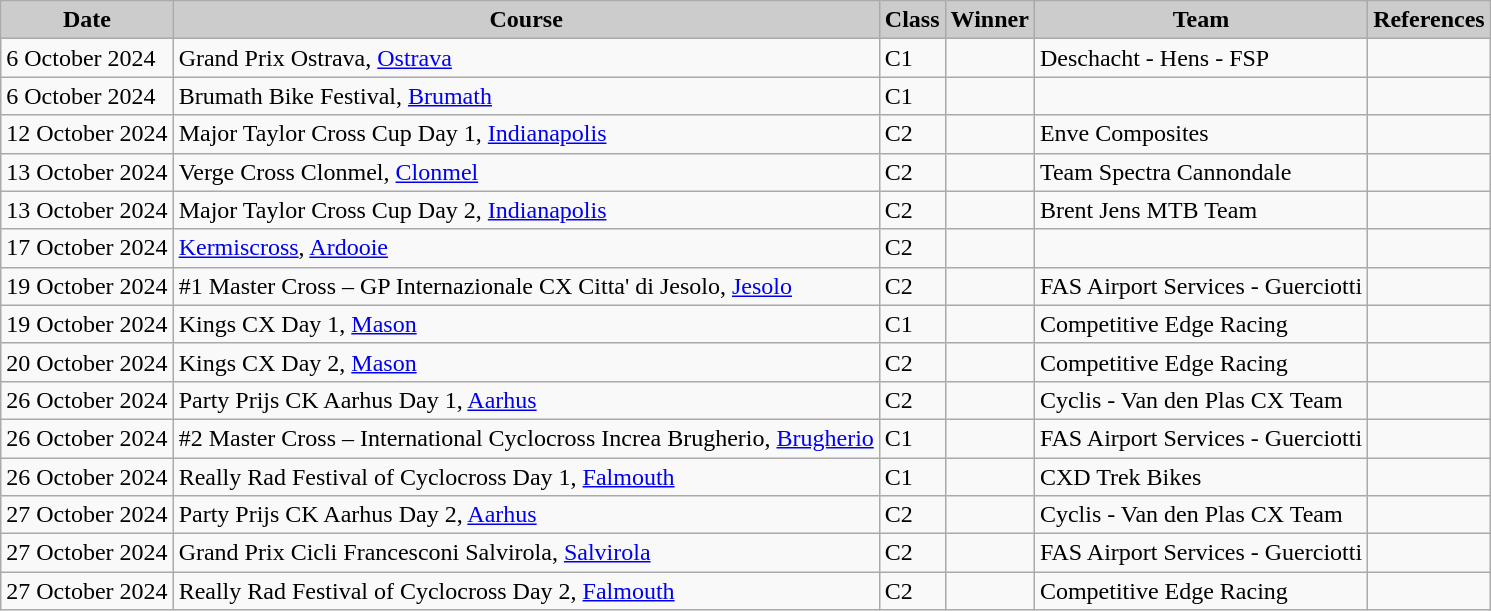<table class="wikitable sortable alternance ">
<tr>
<th scope="col" style="background-color:#CCCCCC;">Date</th>
<th scope="col" style="background-color:#CCCCCC;">Course</th>
<th scope="col" style="background-color:#CCCCCC;">Class</th>
<th scope="col" style="background-color:#CCCCCC;">Winner</th>
<th scope="col" style="background-color:#CCCCCC;">Team</th>
<th scope="col" style="background-color:#CCCCCC;">References</th>
</tr>
<tr>
<td>6 October 2024</td>
<td> Grand Prix Ostrava, <a href='#'>Ostrava</a></td>
<td>C1</td>
<td></td>
<td>Deschacht - Hens - FSP</td>
<td></td>
</tr>
<tr>
<td>6 October 2024</td>
<td> Brumath Bike Festival, <a href='#'>Brumath</a></td>
<td>C1</td>
<td></td>
<td></td>
<td></td>
</tr>
<tr>
<td>12 October 2024</td>
<td> Major Taylor Cross Cup Day 1, <a href='#'>Indianapolis</a></td>
<td>C2</td>
<td></td>
<td>Enve Composites</td>
<td></td>
</tr>
<tr>
<td>13 October 2024</td>
<td> Verge Cross Clonmel, <a href='#'>Clonmel</a></td>
<td>C2</td>
<td></td>
<td>Team Spectra Cannondale</td>
<td></td>
</tr>
<tr>
<td>13 October 2024</td>
<td> Major Taylor Cross Cup Day 2, <a href='#'>Indianapolis</a></td>
<td>C2</td>
<td></td>
<td>Brent Jens MTB Team</td>
<td></td>
</tr>
<tr>
<td>17 October 2024</td>
<td> <a href='#'>Kermiscross</a>, <a href='#'>Ardooie</a></td>
<td>C2</td>
<td></td>
<td></td>
<td></td>
</tr>
<tr>
<td>19 October 2024</td>
<td> #1 Master Cross – GP Internazionale CX Citta' di Jesolo, <a href='#'>Jesolo</a></td>
<td>C2</td>
<td></td>
<td>FAS Airport Services - Guerciotti</td>
<td></td>
</tr>
<tr>
<td>19 October 2024</td>
<td> Kings CX Day 1, <a href='#'>Mason</a></td>
<td>C1</td>
<td></td>
<td>Competitive Edge Racing</td>
<td></td>
</tr>
<tr>
<td>20 October 2024</td>
<td> Kings CX Day 2, <a href='#'>Mason</a></td>
<td>C2</td>
<td></td>
<td>Competitive Edge Racing</td>
<td></td>
</tr>
<tr>
<td>26 October 2024</td>
<td> Party Prijs CK Aarhus Day 1, <a href='#'>Aarhus</a></td>
<td>C2</td>
<td></td>
<td>Cyclis - Van den Plas CX Team</td>
<td></td>
</tr>
<tr>
<td>26 October 2024</td>
<td> #2 Master Cross – International Cyclocross Increa Brugherio, <a href='#'>Brugherio</a></td>
<td>C1</td>
<td></td>
<td>FAS Airport Services - Guerciotti</td>
<td></td>
</tr>
<tr>
<td>26 October 2024</td>
<td> Really Rad Festival of Cyclocross Day 1, <a href='#'>Falmouth</a></td>
<td>C1</td>
<td></td>
<td>CXD Trek Bikes</td>
<td></td>
</tr>
<tr>
<td>27 October 2024</td>
<td> Party Prijs CK Aarhus Day 2, <a href='#'>Aarhus</a></td>
<td>C2</td>
<td></td>
<td>Cyclis - Van den Plas CX Team</td>
<td></td>
</tr>
<tr>
<td>27 October 2024</td>
<td> Grand Prix Cicli Francesconi Salvirola, <a href='#'>Salvirola</a></td>
<td>C2</td>
<td></td>
<td>FAS Airport Services - Guerciotti</td>
<td></td>
</tr>
<tr>
<td>27 October 2024</td>
<td> Really Rad Festival of Cyclocross Day 2, <a href='#'>Falmouth</a></td>
<td>C2</td>
<td></td>
<td>Competitive Edge Racing</td>
<td></td>
</tr>
</table>
